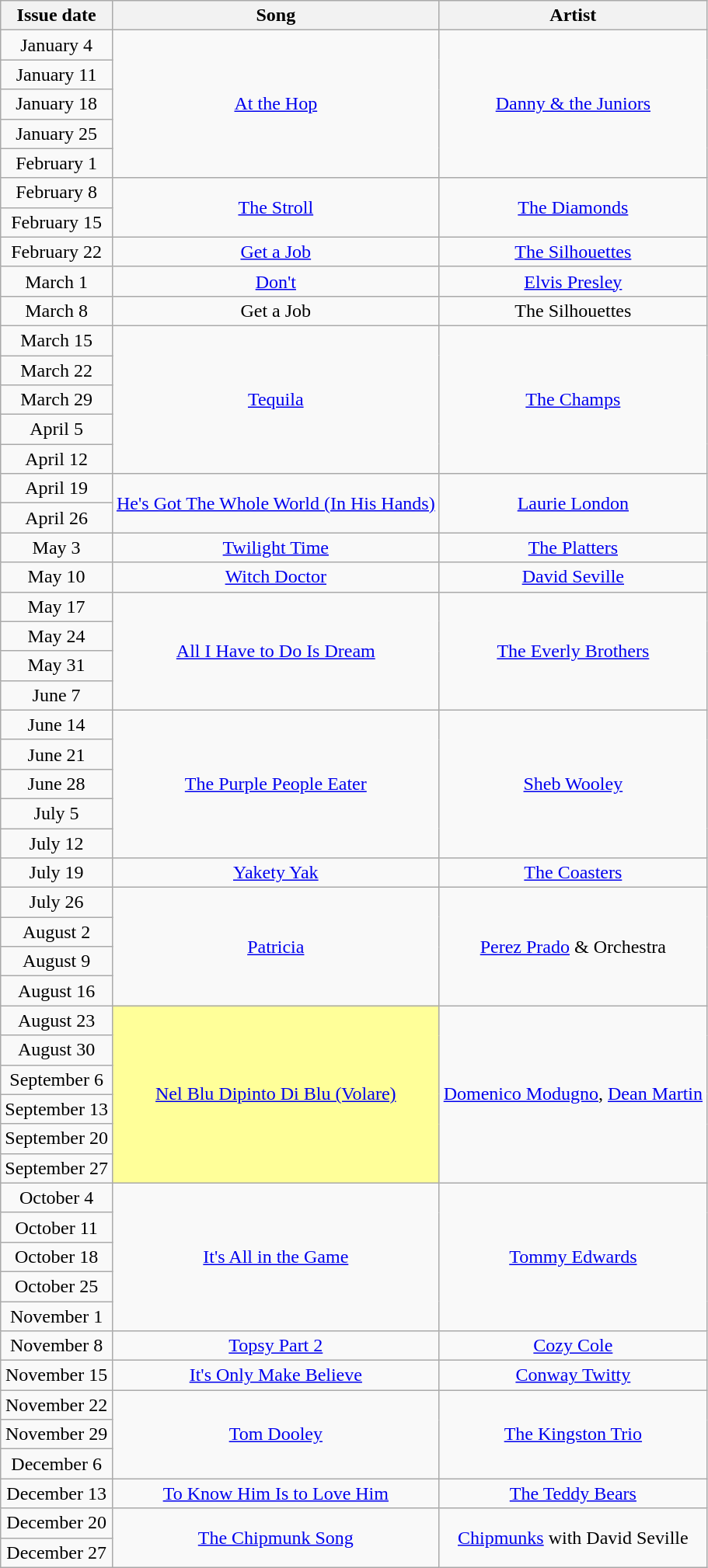<table class="wikitable plainrowheaders" style="text-align: center">
<tr>
<th>Issue date</th>
<th>Song</th>
<th>Artist</th>
</tr>
<tr>
<td>January 4</td>
<td rowspan=5><a href='#'>At the Hop</a></td>
<td rowspan=5><a href='#'>Danny & the Juniors</a></td>
</tr>
<tr>
<td>January 11</td>
</tr>
<tr>
<td>January 18</td>
</tr>
<tr>
<td>January 25</td>
</tr>
<tr>
<td>February 1</td>
</tr>
<tr>
<td>February 8</td>
<td rowspan=2><a href='#'>The Stroll</a></td>
<td rowspan=2><a href='#'>The Diamonds</a></td>
</tr>
<tr>
<td>February 15</td>
</tr>
<tr>
<td>February 22</td>
<td><a href='#'>Get a Job</a></td>
<td><a href='#'>The Silhouettes</a></td>
</tr>
<tr>
<td>March 1</td>
<td><a href='#'>Don't</a></td>
<td><a href='#'>Elvis Presley</a></td>
</tr>
<tr>
<td>March 8</td>
<td>Get a Job</td>
<td>The Silhouettes</td>
</tr>
<tr>
<td>March 15</td>
<td rowspan=5><a href='#'>Tequila</a></td>
<td rowspan=5><a href='#'>The Champs</a></td>
</tr>
<tr>
<td>March 22</td>
</tr>
<tr>
<td>March 29</td>
</tr>
<tr>
<td>April 5</td>
</tr>
<tr>
<td>April 12</td>
</tr>
<tr>
<td>April 19</td>
<td rowspan=2><a href='#'>He's Got The Whole World (In His Hands)</a></td>
<td rowspan=2><a href='#'>Laurie London</a></td>
</tr>
<tr>
<td>April 26</td>
</tr>
<tr>
<td>May 3</td>
<td><a href='#'>Twilight Time</a></td>
<td><a href='#'>The Platters</a></td>
</tr>
<tr>
<td>May 10</td>
<td><a href='#'>Witch Doctor</a></td>
<td><a href='#'>David Seville</a></td>
</tr>
<tr>
<td>May 17</td>
<td rowspan=4><a href='#'>All I Have to Do Is Dream</a></td>
<td rowspan=4><a href='#'>The Everly Brothers</a></td>
</tr>
<tr>
<td>May 24</td>
</tr>
<tr>
<td>May 31</td>
</tr>
<tr>
<td>June 7</td>
</tr>
<tr>
<td>June 14</td>
<td rowspan=5><a href='#'>The Purple People Eater</a></td>
<td rowspan=5><a href='#'>Sheb Wooley</a></td>
</tr>
<tr>
<td>June 21</td>
</tr>
<tr>
<td>June 28</td>
</tr>
<tr>
<td>July 5</td>
</tr>
<tr>
<td>July 12</td>
</tr>
<tr>
<td>July 19</td>
<td><a href='#'>Yakety Yak</a></td>
<td><a href='#'>The Coasters</a></td>
</tr>
<tr>
<td>July 26</td>
<td rowspan=4><a href='#'>Patricia</a></td>
<td rowspan=4><a href='#'>Perez Prado</a> & Orchestra</td>
</tr>
<tr>
<td>August 2</td>
</tr>
<tr>
<td>August 9</td>
</tr>
<tr>
<td>August 16</td>
</tr>
<tr>
<td>August 23</td>
<td bgcolor=#FFFF99 rowspan=6><a href='#'>Nel Blu Dipinto Di Blu (Volare)</a> </td>
<td rowspan=6><a href='#'>Domenico Modugno</a>, <a href='#'>Dean Martin</a></td>
</tr>
<tr>
<td>August 30</td>
</tr>
<tr>
<td>September 6</td>
</tr>
<tr>
<td>September 13</td>
</tr>
<tr>
<td>September 20</td>
</tr>
<tr>
<td>September 27</td>
</tr>
<tr>
<td>October 4</td>
<td rowspan=5><a href='#'>It's All in the Game</a></td>
<td rowspan=5><a href='#'>Tommy Edwards</a></td>
</tr>
<tr>
<td>October 11</td>
</tr>
<tr>
<td>October 18</td>
</tr>
<tr>
<td>October 25</td>
</tr>
<tr>
<td>November 1</td>
</tr>
<tr>
<td>November 8</td>
<td><a href='#'>Topsy Part 2</a></td>
<td><a href='#'>Cozy Cole</a></td>
</tr>
<tr>
<td>November 15</td>
<td><a href='#'>It's Only Make Believe</a></td>
<td><a href='#'>Conway Twitty</a></td>
</tr>
<tr>
<td>November 22</td>
<td rowspan=3><a href='#'>Tom Dooley</a></td>
<td rowspan=3><a href='#'>The Kingston Trio</a></td>
</tr>
<tr>
<td>November 29</td>
</tr>
<tr>
<td>December 6</td>
</tr>
<tr>
<td>December 13</td>
<td><a href='#'>To Know Him Is to Love Him</a></td>
<td><a href='#'>The Teddy Bears</a></td>
</tr>
<tr>
<td>December 20</td>
<td rowspan=2><a href='#'>The Chipmunk Song</a></td>
<td rowspan=2><a href='#'>Chipmunks</a> with David Seville</td>
</tr>
<tr>
<td>December 27</td>
</tr>
</table>
